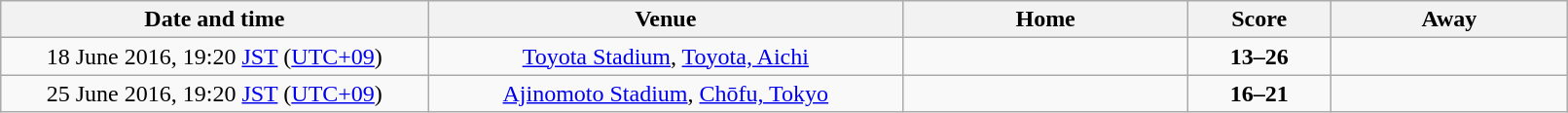<table class="wikitable"  style="text-align:center; width:85%;">
<tr>
<th style="width:18%;">Date and time</th>
<th style="width:20%;">Venue</th>
<th style="width:12%;">Home</th>
<th style="width:6%;">Score</th>
<th style="width:10%;">Away</th>
</tr>
<tr>
<td>18 June 2016, 19:20 <a href='#'>JST</a> (<a href='#'>UTC+09</a>)</td>
<td><a href='#'>Toyota Stadium</a>, <a href='#'>Toyota, Aichi</a></td>
<td></td>
<td><strong>13–26</strong></td>
<td></td>
</tr>
<tr>
<td>25 June 2016, 19:20 <a href='#'>JST</a> (<a href='#'>UTC+09</a>)</td>
<td><a href='#'>Ajinomoto Stadium</a>, <a href='#'>Chōfu, Tokyo</a></td>
<td></td>
<td><strong>16–21</strong></td>
<td></td>
</tr>
</table>
